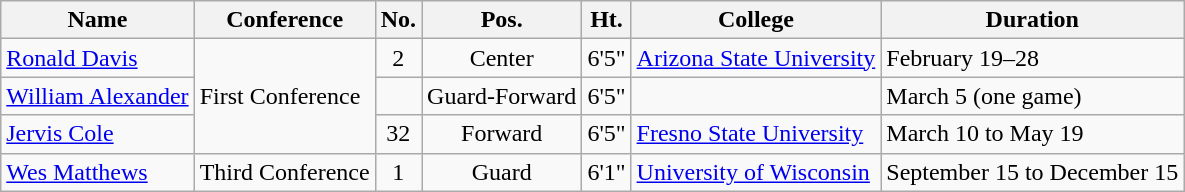<table class="wikitable" border="1">
<tr>
<th>Name</th>
<th>Conference</th>
<th>No.</th>
<th>Pos.</th>
<th>Ht.</th>
<th>College</th>
<th>Duration</th>
</tr>
<tr>
<td><a href='#'>Ronald Davis</a></td>
<td rowspan="3">First Conference</td>
<td align=center>2</td>
<td align=center>Center</td>
<td align=center>6'5"</td>
<td><a href='#'>Arizona State University</a></td>
<td>February 19–28</td>
</tr>
<tr>
<td><a href='#'>William Alexander</a></td>
<td align=center></td>
<td align=center>Guard-Forward</td>
<td align=center>6'5"</td>
<td></td>
<td>March 5 (one game)</td>
</tr>
<tr>
<td><a href='#'>Jervis Cole</a></td>
<td align=center>32</td>
<td align=center>Forward</td>
<td align=center>6'5"</td>
<td><a href='#'>Fresno State University</a></td>
<td>March 10 to May 19</td>
</tr>
<tr>
<td><a href='#'>Wes Matthews</a></td>
<td>Third Conference</td>
<td align=center>1</td>
<td align=center>Guard</td>
<td align=center>6'1"</td>
<td><a href='#'>University of Wisconsin</a></td>
<td>September 15 to December 15</td>
</tr>
</table>
